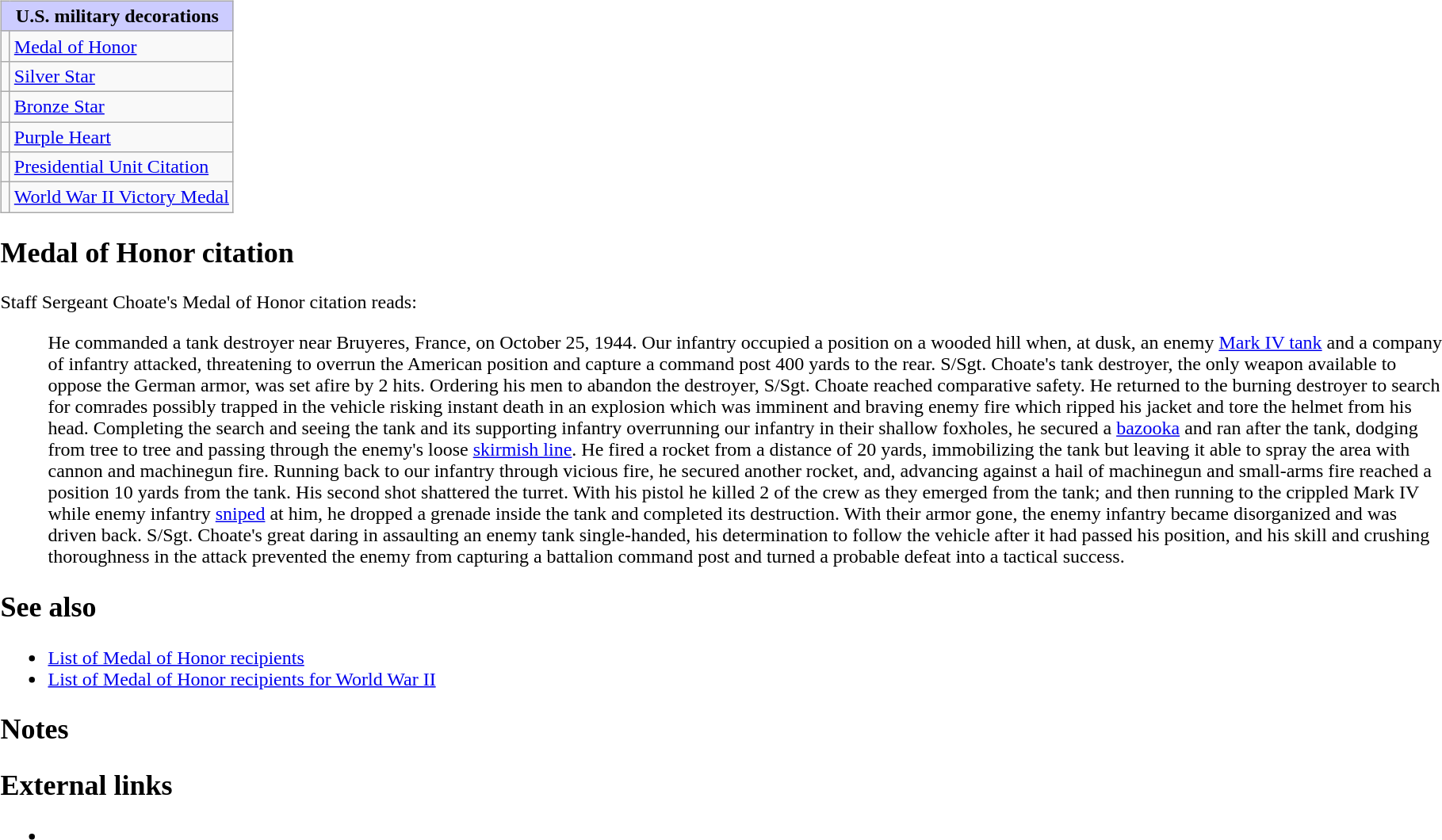<table style="width:100%;">
<tr>
<td valign="top"><br><table class="wikitable">
<tr style="background:#ccf; text-align:center;">
<td colspan=2><strong>U.S. military decorations</strong></td>
</tr>
<tr>
<td></td>
<td><a href='#'>Medal of Honor</a></td>
</tr>
<tr>
<td></td>
<td><a href='#'>Silver Star</a></td>
</tr>
<tr>
<td></td>
<td><a href='#'>Bronze Star</a></td>
</tr>
<tr>
<td></td>
<td><a href='#'>Purple Heart</a></td>
</tr>
<tr>
<td></td>
<td><a href='#'>Presidential Unit Citation</a></td>
</tr>
<tr>
<td></td>
<td><a href='#'>World War II Victory Medal</a></td>
</tr>
</table>
<h2>Medal of Honor citation</h2>Staff Sergeant Choate's Medal of Honor citation reads:<blockquote>He commanded a tank destroyer near Bruyeres, France, on October 25, 1944. Our infantry occupied a position on a wooded hill when, at dusk, an enemy <a href='#'>Mark IV tank</a> and a company of infantry attacked, threatening to overrun the American position and capture a command post 400 yards to the rear. S/Sgt. Choate's tank destroyer, the only weapon available to oppose the German armor, was set afire by 2 hits. Ordering his men to abandon the destroyer, S/Sgt. Choate reached comparative safety. He returned to the burning destroyer to search for comrades possibly trapped in the vehicle risking instant death in an explosion which was imminent and braving enemy fire which ripped his jacket and tore the helmet from his head. Completing the search and seeing the tank and its supporting infantry overrunning our infantry in their shallow foxholes, he secured a <a href='#'>bazooka</a> and ran after the tank, dodging from tree to tree and passing through the enemy's loose <a href='#'>skirmish line</a>. He fired a rocket from a distance of 20 yards, immobilizing the tank but leaving it able to spray the area with cannon and machinegun fire. Running back to our infantry through vicious fire, he secured another rocket, and, advancing against a hail of machinegun and small-arms fire reached a position 10 yards from the tank. His second shot shattered the turret. With his pistol he killed 2 of the crew as they emerged from the tank; and then running to the crippled Mark IV while enemy infantry <a href='#'>sniped</a> at him, he dropped a grenade inside the tank and completed its destruction. With their armor gone, the enemy infantry became disorganized and was driven back. S/Sgt. Choate's great daring in assaulting an enemy tank single-handed, his determination to follow the vehicle after it had passed his position, and his skill and crushing thoroughness in the attack prevented the enemy from capturing a battalion command post and turned a probable defeat into a tactical success.</blockquote><h2>See also</h2><ul><li><a href='#'>List of Medal of Honor recipients</a></li><li><a href='#'>List of Medal of Honor recipients for World War II</a></li></ul><h2>Notes</h2><h2>External links</h2><ul><li></li></ul></td>
</tr>
</table>
